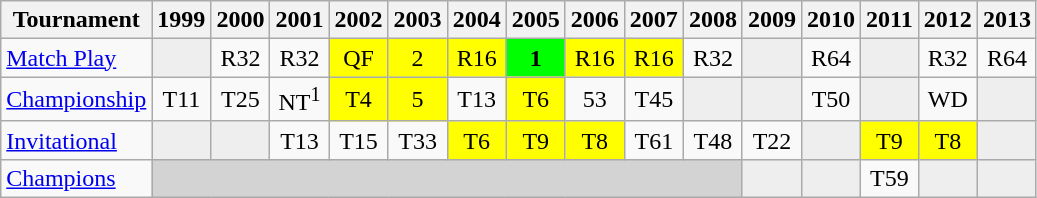<table class="wikitable" style="text-align:center;">
<tr>
<th>Tournament</th>
<th>1999</th>
<th>2000</th>
<th>2001</th>
<th>2002</th>
<th>2003</th>
<th>2004</th>
<th>2005</th>
<th>2006</th>
<th>2007</th>
<th>2008</th>
<th>2009</th>
<th>2010</th>
<th>2011</th>
<th>2012</th>
<th>2013</th>
</tr>
<tr>
<td align="left"><a href='#'>Match Play</a></td>
<td style="background:#eeeeee;"></td>
<td>R32</td>
<td>R32</td>
<td style="background:yellow;">QF</td>
<td style="background:yellow;">2</td>
<td style="background:yellow;">R16</td>
<td style="background:lime;"><strong>1</strong></td>
<td style="background:yellow;">R16</td>
<td style="background:yellow;">R16</td>
<td>R32</td>
<td style="background:#eeeeee;"></td>
<td>R64</td>
<td style="background:#eeeeee;"></td>
<td>R32</td>
<td>R64</td>
</tr>
<tr>
<td align="left"><a href='#'>Championship</a></td>
<td>T11</td>
<td>T25</td>
<td>NT<sup>1</sup></td>
<td style="background:yellow;">T4</td>
<td style="background:yellow;">5</td>
<td>T13</td>
<td style="background:yellow;">T6</td>
<td>53</td>
<td>T45</td>
<td style="background:#eeeeee;"></td>
<td style="background:#eeeeee;"></td>
<td>T50</td>
<td style="background:#eeeeee;"></td>
<td>WD</td>
<td style="background:#eeeeee;"></td>
</tr>
<tr>
<td align="left"><a href='#'>Invitational</a></td>
<td style="background:#eeeeee;"></td>
<td style="background:#eeeeee;"></td>
<td>T13</td>
<td>T15</td>
<td>T33</td>
<td style="background:yellow;">T6</td>
<td style="background:yellow;">T9</td>
<td style="background:yellow;">T8</td>
<td>T61</td>
<td>T48</td>
<td>T22</td>
<td style="background:#eeeeee;"></td>
<td style="background:yellow;">T9</td>
<td style="background:yellow;">T8</td>
<td style="background:#eeeeee;"></td>
</tr>
<tr>
<td align="left"><a href='#'>Champions</a></td>
<td colspan=10 style="background:#D3D3D3;"></td>
<td style="background:#eeeeee;"></td>
<td style="background:#eeeeee;"></td>
<td>T59</td>
<td style="background:#eeeeee;"></td>
<td style="background:#eeeeee;"></td>
</tr>
</table>
